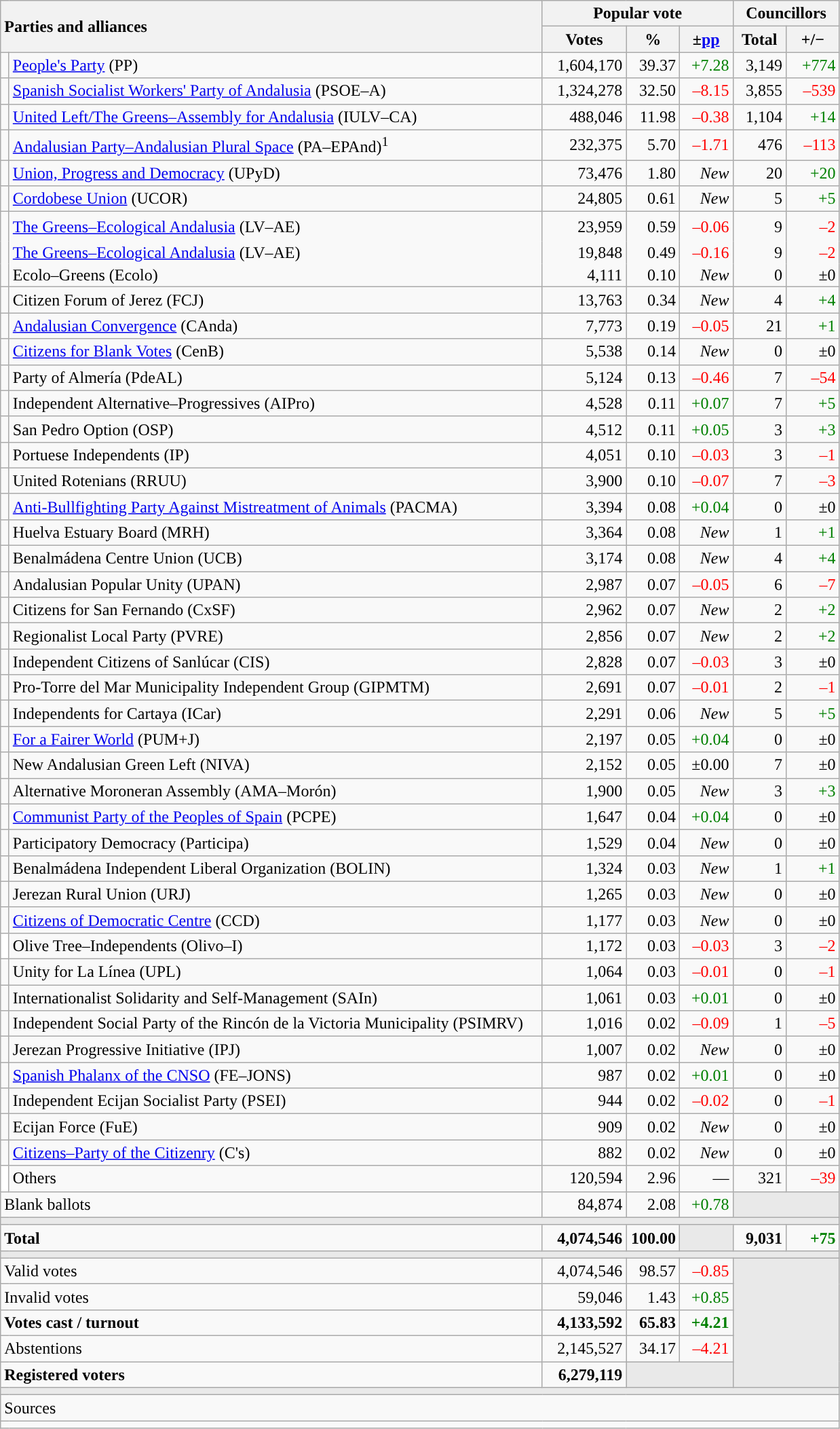<table class="wikitable" style="text-align:right;">
<tr>
<th style="text-align:left;" rowspan="2" colspan="2" width="525">Parties and alliances</th>
<th colspan="3">Popular vote</th>
<th colspan="2">Councillors</th>
</tr>
<tr>
<th width="75">Votes</th>
<th width="45">%</th>
<th width="45">±<a href='#'>pp</a></th>
<th width="45">Total</th>
<th width="45">+/−</th>
</tr>
<tr>
<td width="1" style="color:inherit;background:"></td>
<td align="left"><a href='#'>People's Party</a> (PP)</td>
<td>1,604,170</td>
<td>39.37</td>
<td style="color:green;">+7.28</td>
<td>3,149</td>
<td style="color:green;">+774</td>
</tr>
<tr>
<td style="color:inherit;background:"></td>
<td align="left"><a href='#'>Spanish Socialist Workers' Party of Andalusia</a> (PSOE–A)</td>
<td>1,324,278</td>
<td>32.50</td>
<td style="color:red;">–8.15</td>
<td>3,855</td>
<td style="color:red;">–539</td>
</tr>
<tr>
<td style="color:inherit;background:"></td>
<td align="left"><a href='#'>United Left/The Greens–Assembly for Andalusia</a> (IULV–CA)</td>
<td>488,046</td>
<td>11.98</td>
<td style="color:red;">–0.38</td>
<td>1,104</td>
<td style="color:green;">+14</td>
</tr>
<tr>
<td style="color:inherit;background:"></td>
<td align="left"><a href='#'>Andalusian Party–Andalusian Plural Space</a> (PA–EPAnd)<sup>1</sup></td>
<td>232,375</td>
<td>5.70</td>
<td style="color:red;">–1.71</td>
<td>476</td>
<td style="color:red;">–113</td>
</tr>
<tr>
<td style="color:inherit;background:"></td>
<td align="left"><a href='#'>Union, Progress and Democracy</a> (UPyD)</td>
<td>73,476</td>
<td>1.80</td>
<td><em>New</em></td>
<td>20</td>
<td style="color:green;">+20</td>
</tr>
<tr>
<td style="color:inherit;background:"></td>
<td align="left"><a href='#'>Cordobese Union</a> (UCOR)</td>
<td>24,805</td>
<td>0.61</td>
<td><em>New</em></td>
<td>5</td>
<td style="color:green;">+5</td>
</tr>
<tr style="line-height:22px;">
<td rowspan="3" style="color:inherit;background:"></td>
<td align="left"><a href='#'>The Greens–Ecological Andalusia</a> (LV–AE)</td>
<td>23,959</td>
<td>0.59</td>
<td style="color:red;">–0.06</td>
<td>9</td>
<td style="color:red;">–2</td>
</tr>
<tr style="border-bottom-style:hidden; border-top-style:hidden; line-height:16px;">
<td align="left"><span><a href='#'>The Greens–Ecological Andalusia</a> (LV–AE)</span></td>
<td>19,848</td>
<td>0.49</td>
<td style="color:red;">–0.16</td>
<td>9</td>
<td style="color:red;">–2</td>
</tr>
<tr style="line-height:16px;">
<td align="left"><span>Ecolo–Greens (Ecolo)</span></td>
<td>4,111</td>
<td>0.10</td>
<td><em>New</em></td>
<td>0</td>
<td>±0</td>
</tr>
<tr>
<td style="color:inherit;background:"></td>
<td align="left">Citizen Forum of Jerez (FCJ)</td>
<td>13,763</td>
<td>0.34</td>
<td><em>New</em></td>
<td>4</td>
<td style="color:green;">+4</td>
</tr>
<tr>
<td style="color:inherit;background:"></td>
<td align="left"><a href='#'>Andalusian Convergence</a> (CAnda)</td>
<td>7,773</td>
<td>0.19</td>
<td style="color:red;">–0.05</td>
<td>21</td>
<td style="color:green;">+1</td>
</tr>
<tr>
<td style="color:inherit;background:"></td>
<td align="left"><a href='#'>Citizens for Blank Votes</a> (CenB)</td>
<td>5,538</td>
<td>0.14</td>
<td><em>New</em></td>
<td>0</td>
<td>±0</td>
</tr>
<tr>
<td style="color:inherit;background:"></td>
<td align="left">Party of Almería (PdeAL)</td>
<td>5,124</td>
<td>0.13</td>
<td style="color:red;">–0.46</td>
<td>7</td>
<td style="color:red;">–54</td>
</tr>
<tr>
<td style="color:inherit;background:"></td>
<td align="left">Independent Alternative–Progressives (AIPro)</td>
<td>4,528</td>
<td>0.11</td>
<td style="color:green;">+0.07</td>
<td>7</td>
<td style="color:green;">+5</td>
</tr>
<tr>
<td style="color:inherit;background:"></td>
<td align="left">San Pedro Option (OSP)</td>
<td>4,512</td>
<td>0.11</td>
<td style="color:green;">+0.05</td>
<td>3</td>
<td style="color:green;">+3</td>
</tr>
<tr>
<td style="color:inherit;background:"></td>
<td align="left">Portuese Independents (IP)</td>
<td>4,051</td>
<td>0.10</td>
<td style="color:red;">–0.03</td>
<td>3</td>
<td style="color:red;">–1</td>
</tr>
<tr>
<td style="color:inherit;background:"></td>
<td align="left">United Rotenians (RRUU)</td>
<td>3,900</td>
<td>0.10</td>
<td style="color:red;">–0.07</td>
<td>7</td>
<td style="color:red;">–3</td>
</tr>
<tr>
<td style="color:inherit;background:"></td>
<td align="left"><a href='#'>Anti-Bullfighting Party Against Mistreatment of Animals</a> (PACMA)</td>
<td>3,394</td>
<td>0.08</td>
<td style="color:green;">+0.04</td>
<td>0</td>
<td>±0</td>
</tr>
<tr>
<td style="color:inherit;background:"></td>
<td align="left">Huelva Estuary Board (MRH)</td>
<td>3,364</td>
<td>0.08</td>
<td><em>New</em></td>
<td>1</td>
<td style="color:green;">+1</td>
</tr>
<tr>
<td style="color:inherit;background:"></td>
<td align="left">Benalmádena Centre Union (UCB)</td>
<td>3,174</td>
<td>0.08</td>
<td><em>New</em></td>
<td>4</td>
<td style="color:green;">+4</td>
</tr>
<tr>
<td style="color:inherit;background:"></td>
<td align="left">Andalusian Popular Unity (UPAN)</td>
<td>2,987</td>
<td>0.07</td>
<td style="color:red;">–0.05</td>
<td>6</td>
<td style="color:red;">–7</td>
</tr>
<tr>
<td style="color:inherit;background:"></td>
<td align="left">Citizens for San Fernando (CxSF)</td>
<td>2,962</td>
<td>0.07</td>
<td><em>New</em></td>
<td>2</td>
<td style="color:green;">+2</td>
</tr>
<tr>
<td style="color:inherit;background:"></td>
<td align="left">Regionalist Local Party (PVRE)</td>
<td>2,856</td>
<td>0.07</td>
<td><em>New</em></td>
<td>2</td>
<td style="color:green;">+2</td>
</tr>
<tr>
<td style="color:inherit;background:"></td>
<td align="left">Independent Citizens of Sanlúcar (CIS)</td>
<td>2,828</td>
<td>0.07</td>
<td style="color:red;">–0.03</td>
<td>3</td>
<td>±0</td>
</tr>
<tr>
<td style="color:inherit;background:"></td>
<td align="left">Pro-Torre del Mar Municipality Independent Group (GIPMTM)</td>
<td>2,691</td>
<td>0.07</td>
<td style="color:red;">–0.01</td>
<td>2</td>
<td style="color:red;">–1</td>
</tr>
<tr>
<td style="color:inherit;background:"></td>
<td align="left">Independents for Cartaya (ICar)</td>
<td>2,291</td>
<td>0.06</td>
<td><em>New</em></td>
<td>5</td>
<td style="color:green;">+5</td>
</tr>
<tr>
<td style="color:inherit;background:"></td>
<td align="left"><a href='#'>For a Fairer World</a> (PUM+J)</td>
<td>2,197</td>
<td>0.05</td>
<td style="color:green;">+0.04</td>
<td>0</td>
<td>±0</td>
</tr>
<tr>
<td style="color:inherit;background:"></td>
<td align="left">New Andalusian Green Left (NIVA)</td>
<td>2,152</td>
<td>0.05</td>
<td>±0.00</td>
<td>7</td>
<td>±0</td>
</tr>
<tr>
<td style="color:inherit;background:"></td>
<td align="left">Alternative Moroneran Assembly (AMA–Morón)</td>
<td>1,900</td>
<td>0.05</td>
<td><em>New</em></td>
<td>3</td>
<td style="color:green;">+3</td>
</tr>
<tr>
<td style="color:inherit;background:"></td>
<td align="left"><a href='#'>Communist Party of the Peoples of Spain</a> (PCPE)</td>
<td>1,647</td>
<td>0.04</td>
<td style="color:green;">+0.04</td>
<td>0</td>
<td>±0</td>
</tr>
<tr>
<td style="color:inherit;background:"></td>
<td align="left">Participatory Democracy (Participa)</td>
<td>1,529</td>
<td>0.04</td>
<td><em>New</em></td>
<td>0</td>
<td>±0</td>
</tr>
<tr>
<td style="color:inherit;background:"></td>
<td align="left">Benalmádena Independent Liberal Organization (BOLIN)</td>
<td>1,324</td>
<td>0.03</td>
<td><em>New</em></td>
<td>1</td>
<td style="color:green;">+1</td>
</tr>
<tr>
<td style="color:inherit;background:"></td>
<td align="left">Jerezan Rural Union (URJ)</td>
<td>1,265</td>
<td>0.03</td>
<td><em>New</em></td>
<td>0</td>
<td>±0</td>
</tr>
<tr>
<td style="color:inherit;background:"></td>
<td align="left"><a href='#'>Citizens of Democratic Centre</a> (CCD)</td>
<td>1,177</td>
<td>0.03</td>
<td><em>New</em></td>
<td>0</td>
<td>±0</td>
</tr>
<tr>
<td bgcolor="white"></td>
<td align="left">Olive Tree–Independents (Olivo–I)</td>
<td>1,172</td>
<td>0.03</td>
<td style="color:red;">–0.03</td>
<td>3</td>
<td style="color:red;">–2</td>
</tr>
<tr>
<td style="color:inherit;background:"></td>
<td align="left">Unity for La Línea (UPL)</td>
<td>1,064</td>
<td>0.03</td>
<td style="color:red;">–0.01</td>
<td>0</td>
<td style="color:red;">–1</td>
</tr>
<tr>
<td style="color:inherit;background:"></td>
<td align="left">Internationalist Solidarity and Self-Management (SAIn)</td>
<td>1,061</td>
<td>0.03</td>
<td style="color:green;">+0.01</td>
<td>0</td>
<td>±0</td>
</tr>
<tr>
<td style="color:inherit;background:"></td>
<td align="left">Independent Social Party of the Rincón de la Victoria Municipality (PSIMRV)</td>
<td>1,016</td>
<td>0.02</td>
<td style="color:red;">–0.09</td>
<td>1</td>
<td style="color:red;">–5</td>
</tr>
<tr>
<td style="color:inherit;background:"></td>
<td align="left">Jerezan Progressive Initiative (IPJ)</td>
<td>1,007</td>
<td>0.02</td>
<td><em>New</em></td>
<td>0</td>
<td>±0</td>
</tr>
<tr>
<td style="color:inherit;background:"></td>
<td align="left"><a href='#'>Spanish Phalanx of the CNSO</a> (FE–JONS)</td>
<td>987</td>
<td>0.02</td>
<td style="color:green;">+0.01</td>
<td>0</td>
<td>±0</td>
</tr>
<tr>
<td style="color:inherit;background:"></td>
<td align="left">Independent Ecijan Socialist Party (PSEI)</td>
<td>944</td>
<td>0.02</td>
<td style="color:red;">–0.02</td>
<td>0</td>
<td style="color:red;">–1</td>
</tr>
<tr>
<td style="color:inherit;background:"></td>
<td align="left">Ecijan Force (FuE)</td>
<td>909</td>
<td>0.02</td>
<td><em>New</em></td>
<td>0</td>
<td>±0</td>
</tr>
<tr>
<td style="color:inherit;background:"></td>
<td align="left"><a href='#'>Citizens–Party of the Citizenry</a> (C's)</td>
<td>882</td>
<td>0.02</td>
<td><em>New</em></td>
<td>0</td>
<td>±0</td>
</tr>
<tr>
<td bgcolor="white"></td>
<td align="left">Others</td>
<td>120,594</td>
<td>2.96</td>
<td>—</td>
<td>321</td>
<td style="color:red;">–39</td>
</tr>
<tr>
<td align="left" colspan="2">Blank ballots</td>
<td>84,874</td>
<td>2.08</td>
<td style="color:green;">+0.78</td>
<td bgcolor="#E9E9E9" colspan="2"></td>
</tr>
<tr>
<td colspan="7" bgcolor="#E9E9E9"></td>
</tr>
<tr style="font-weight:bold;">
<td align="left" colspan="2">Total</td>
<td>4,074,546</td>
<td>100.00</td>
<td bgcolor="#E9E9E9"></td>
<td>9,031</td>
<td style="color:green;">+75</td>
</tr>
<tr>
<td colspan="7" bgcolor="#E9E9E9"></td>
</tr>
<tr>
<td align="left" colspan="2">Valid votes</td>
<td>4,074,546</td>
<td>98.57</td>
<td style="color:red;">–0.85</td>
<td bgcolor="#E9E9E9" colspan="2" rowspan="5"></td>
</tr>
<tr>
<td align="left" colspan="2">Invalid votes</td>
<td>59,046</td>
<td>1.43</td>
<td style="color:green;">+0.85</td>
</tr>
<tr style="font-weight:bold;">
<td align="left" colspan="2">Votes cast / turnout</td>
<td>4,133,592</td>
<td>65.83</td>
<td style="color:green;">+4.21</td>
</tr>
<tr>
<td align="left" colspan="2">Abstentions</td>
<td>2,145,527</td>
<td>34.17</td>
<td style="color:red;">–4.21</td>
</tr>
<tr style="font-weight:bold;">
<td align="left" colspan="2">Registered voters</td>
<td>6,279,119</td>
<td bgcolor="#E9E9E9" colspan="2"></td>
</tr>
<tr>
<td colspan="7" bgcolor="#E9E9E9"></td>
</tr>
<tr>
<td align="left" colspan="7">Sources</td>
</tr>
<tr>
<td colspan="7" style="text-align:left; max-width:790px;"></td>
</tr>
</table>
